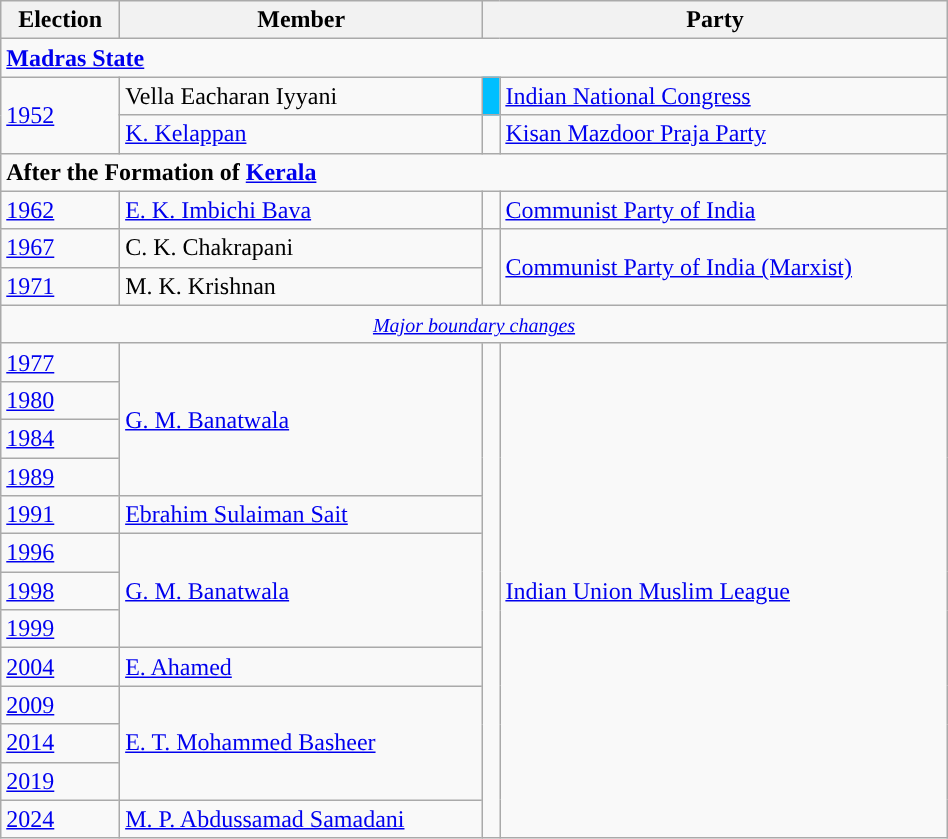<table class="wikitable" width="50%">
<tr>
<th>Election</th>
<th>Member</th>
<th colspan="2">Party</th>
</tr>
<tr>
<td colspan=6><strong><a href='#'>Madras State</a></strong></td>
</tr>
<tr>
<td rowspan=2><a href='#'>1952</a></td>
<td>Vella Eacharan Iyyani</td>
<td bgcolor="#00BFFF"></td>
<td><a href='#'>Indian National Congress</a></td>
</tr>
<tr>
<td><a href='#'>K. Kelappan</a></td>
<td width="4px" style="background-color: "></td>
<td><a href='#'>Kisan Mazdoor Praja Party</a></td>
</tr>
<tr>
<td colspan=6><strong>After the Formation of <a href='#'>Kerala</a></strong></td>
</tr>
<tr>
<td><a href='#'>1962</a></td>
<td><a href='#'>E. K. Imbichi Bava</a></td>
<td width="4px" style="background-color: "></td>
<td><a href='#'>Communist Party of India</a></td>
</tr>
<tr>
<td><a href='#'>1967</a></td>
<td>C. K. Chakrapani</td>
<td rowspan="2" width="4px" style="background-color: "></td>
<td rowspan="2"><a href='#'>Communist Party of India (Marxist)</a></td>
</tr>
<tr>
<td><a href='#'>1971</a></td>
<td>M. K. Krishnan</td>
</tr>
<tr>
<td colspan=6 align=center><small><a href='#'><em>Major boundary changes</em></a></small></td>
</tr>
<tr>
<td><a href='#'>1977</a></td>
<td rowspan="4"><a href='#'>G. M. Banatwala</a></td>
<td rowspan="13" width="4px" style="background-color: "></td>
<td rowspan="13"><a href='#'>Indian Union Muslim League</a></td>
</tr>
<tr>
<td><a href='#'>1980</a></td>
</tr>
<tr>
<td><a href='#'>1984</a></td>
</tr>
<tr>
<td><a href='#'>1989</a></td>
</tr>
<tr>
<td><a href='#'>1991</a></td>
<td><a href='#'>Ebrahim Sulaiman Sait</a></td>
</tr>
<tr>
<td><a href='#'>1996</a></td>
<td rowspan="3"><a href='#'>G. M. Banatwala</a></td>
</tr>
<tr>
<td><a href='#'>1998</a></td>
</tr>
<tr>
<td><a href='#'>1999</a></td>
</tr>
<tr>
<td><a href='#'>2004</a></td>
<td><a href='#'>E. Ahamed</a></td>
</tr>
<tr>
<td><a href='#'>2009</a></td>
<td rowspan="3"><a href='#'>E. T. Mohammed Basheer</a></td>
</tr>
<tr>
<td><a href='#'>2014</a></td>
</tr>
<tr>
<td><a href='#'>2019</a></td>
</tr>
<tr>
<td><a href='#'>2024</a></td>
<td><a href='#'>M. P. Abdussamad Samadani</a></td>
</tr>
</table>
